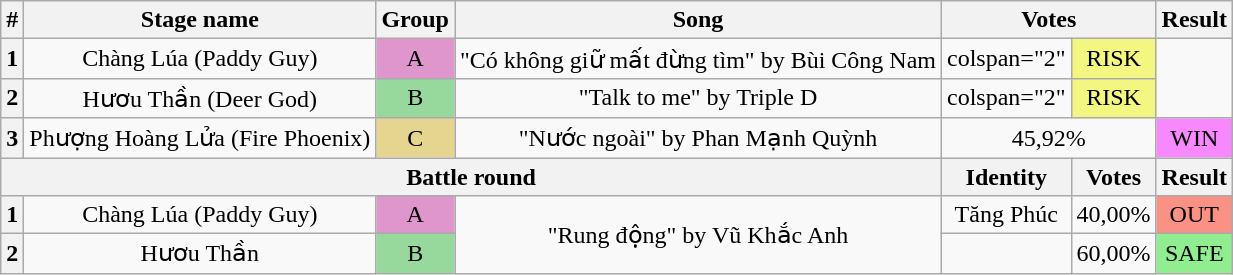<table class="wikitable plainrowheaders" style="text-align: center;">
<tr>
<th>#</th>
<th>Stage name</th>
<th>Group</th>
<th>Song</th>
<th colspan="2">Votes</th>
<th>Result</th>
</tr>
<tr>
<th>1</th>
<td>Chàng Lúa (Paddy Guy)</td>
<td bgcolor="#DE96CD">A</td>
<td>"Có không giữ mất đừng tìm" by Bùi Công Nam</td>
<td>colspan="2" </td>
<td bgcolor="#F3F781">RISK</td>
</tr>
<tr>
<th>2</th>
<td>Hươu Thần (Deer God)</td>
<td bgcolor="#97D89D">B</td>
<td>"Talk to me" by Triple D</td>
<td>colspan="2" </td>
<td bgcolor="#F3F781">RISK</td>
</tr>
<tr>
<th>3</th>
<td>Phượng Hoàng Lửa (Fire Phoenix)</td>
<td bgcolor="#E5D58E">C</td>
<td>"Nước ngoài" by Phan Mạnh Quỳnh</td>
<td colspan="2">45,92%</td>
<td bgcolor="#F888FD">WIN</td>
</tr>
<tr>
<th colspan="4">Battle round</th>
<th>Identity</th>
<th>Votes</th>
<th>Result</th>
</tr>
<tr>
<th>1</th>
<td>Chàng Lúa (Paddy Guy)</td>
<td bgcolor="#DE96CD">A</td>
<td rowspan="2">"Rung động" by Vũ Khắc Anh</td>
<td>Tăng Phúc</td>
<td>40,00%</td>
<td bgcolor="#F99185">OUT</td>
</tr>
<tr>
<th>2</th>
<td>Hươu Thần</td>
<td bgcolor="#97D89D">B</td>
<td></td>
<td>60,00%</td>
<td bgcolor=lightgreen>SAFE</td>
</tr>
</table>
